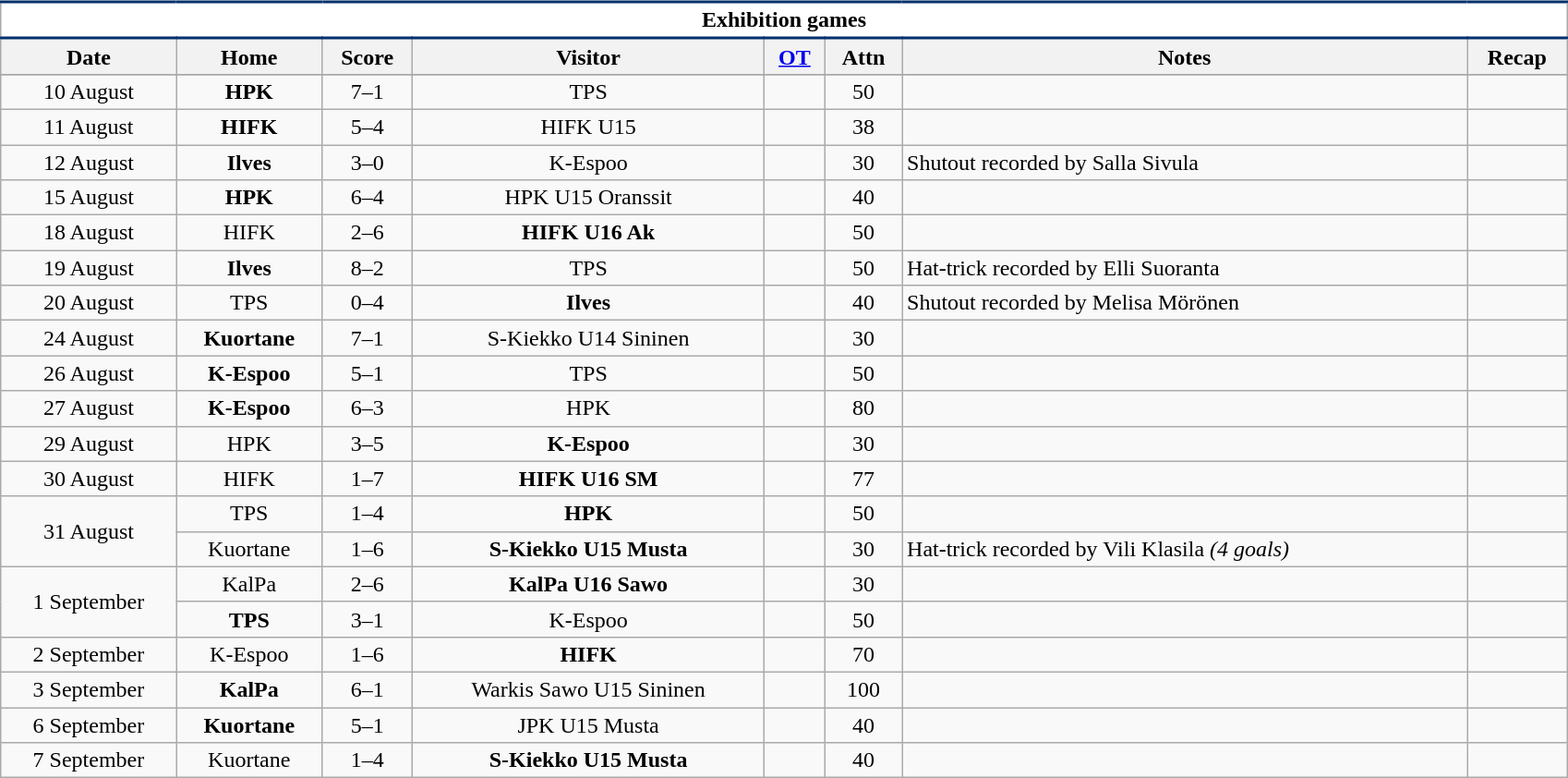<table class="toccolours" style="width:90%; clear:both; margin:1.5em auto; text-align:center;">
<tr>
<td colspan="11"><br><table class="wikitable toccolours collapsible collapsed" style="width:100%;">
<tr>
<th colspan="12" style="background:#FFFFFF; border-top:#002f6c 2px solid; border-bottom:#002f6c 2px solid;">Exhibition games</th>
</tr>
<tr>
<th>Date</th>
<th>Home</th>
<th>Score</th>
<th>Visitor</th>
<th><a href='#'>OT</a></th>
<th>Attn</th>
<th>Notes</th>
<th>Recap</th>
</tr>
<tr>
</tr>
<tr>
<td>10 August</td>
<td><strong>HPK</strong></td>
<td>7–1</td>
<td>TPS</td>
<td></td>
<td>50</td>
<td align="left"></td>
<td></td>
</tr>
<tr>
<td>11 August</td>
<td><strong>HIFK</strong></td>
<td>5–4</td>
<td>HIFK U15</td>
<td></td>
<td>38</td>
<td align="left"></td>
<td></td>
</tr>
<tr>
<td>12 August</td>
<td><strong>Ilves</strong></td>
<td>3–0</td>
<td>K-Espoo</td>
<td></td>
<td>30</td>
<td align="left">Shutout recorded by Salla Sivula</td>
<td></td>
</tr>
<tr>
<td>15 August</td>
<td><strong>HPK</strong></td>
<td>6–4</td>
<td>HPK U15 Oranssit</td>
<td></td>
<td>40</td>
<td align="left"></td>
<td></td>
</tr>
<tr>
<td>18 August</td>
<td>HIFK</td>
<td>2–6</td>
<td><strong>HIFK U16 Ak</strong></td>
<td></td>
<td>50</td>
<td align="left"></td>
<td></td>
</tr>
<tr>
<td>19 August</td>
<td><strong>Ilves</strong></td>
<td>8–2</td>
<td>TPS</td>
<td></td>
<td>50</td>
<td align="left">Hat-trick recorded by Elli Suoranta</td>
<td></td>
</tr>
<tr>
<td>20 August</td>
<td>TPS</td>
<td>0–4</td>
<td><strong>Ilves</strong></td>
<td></td>
<td>40</td>
<td align="left">Shutout recorded by Melisa Mörönen</td>
<td></td>
</tr>
<tr>
<td>24 August</td>
<td><strong>Kuortane</strong></td>
<td>7–1</td>
<td>S-Kiekko U14 Sininen</td>
<td></td>
<td>30</td>
<td align="left"></td>
<td></td>
</tr>
<tr>
<td>26 August</td>
<td><strong>K-Espoo</strong></td>
<td>5–1</td>
<td>TPS</td>
<td></td>
<td>50</td>
<td align="left"></td>
<td></td>
</tr>
<tr>
<td>27 August</td>
<td><strong>K-Espoo</strong></td>
<td>6–3</td>
<td>HPK</td>
<td></td>
<td>80</td>
<td align="left"></td>
<td></td>
</tr>
<tr>
<td>29 August</td>
<td>HPK</td>
<td>3–5</td>
<td><strong>K-Espoo</strong></td>
<td></td>
<td>30</td>
<td align="left"></td>
<td></td>
</tr>
<tr>
<td>30 August</td>
<td>HIFK</td>
<td>1–7</td>
<td><strong>HIFK U16 SM</strong></td>
<td></td>
<td>77</td>
<td align="left"></td>
<td></td>
</tr>
<tr>
<td rowspan="2">31 August</td>
<td>TPS</td>
<td>1–4</td>
<td><strong>HPK</strong></td>
<td></td>
<td>50</td>
<td align="left"></td>
<td></td>
</tr>
<tr>
<td>Kuortane</td>
<td>1–6</td>
<td><strong>S-Kiekko U15 Musta</strong></td>
<td></td>
<td>30</td>
<td align="left">Hat-trick recorded by Vili Klasila <em>(4 goals)</em></td>
<td></td>
</tr>
<tr>
<td rowspan="2">1 September</td>
<td>KalPa</td>
<td>2–6</td>
<td><strong>KalPa U16 Sawo</strong></td>
<td></td>
<td>30</td>
<td align="left"></td>
<td></td>
</tr>
<tr>
<td><strong>TPS</strong></td>
<td>3–1</td>
<td>K-Espoo</td>
<td></td>
<td>50</td>
<td align="left"></td>
<td></td>
</tr>
<tr>
<td>2 September</td>
<td>K-Espoo</td>
<td>1–6</td>
<td><strong>HIFK</strong></td>
<td></td>
<td>70</td>
<td align="left"></td>
<td></td>
</tr>
<tr>
<td>3 September</td>
<td><strong>KalPa</strong></td>
<td>6–1</td>
<td>Warkis Sawo U15 Sininen</td>
<td></td>
<td>100</td>
<td align="left"></td>
<td></td>
</tr>
<tr>
<td>6 September</td>
<td><strong>Kuortane</strong></td>
<td>5–1</td>
<td>JPK U15 Musta</td>
<td></td>
<td>40</td>
<td align="left"></td>
<td></td>
</tr>
<tr>
<td>7 September</td>
<td>Kuortane</td>
<td>1–4</td>
<td><strong>S-Kiekko U15 Musta</strong></td>
<td></td>
<td>40</td>
<td align="left"></td>
<td></td>
</tr>
</table>
</td>
</tr>
</table>
